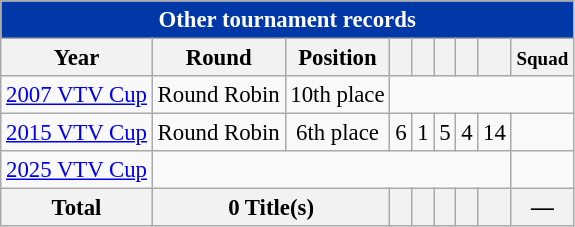<table class="wikitable collapsible autocollapse" style="text-align: center; font-size:95%;">
<tr>
<th colspan=9 style="background:#0038A8; color:#FFFFFF;">Other tournament records</th>
</tr>
<tr>
<th>Year</th>
<th>Round</th>
<th>Position</th>
<th></th>
<th></th>
<th></th>
<th></th>
<th></th>
<th><small>Squad</small></th>
</tr>
<tr>
<td> <a href='#'>2007 VTV Cup</a></td>
<td>Round Robin</td>
<td>10th place</td>
<td colspan=6></td>
</tr>
<tr>
<td> <a href='#'>2015 VTV Cup</a></td>
<td>Round Robin</td>
<td>6th place</td>
<td>6</td>
<td>1</td>
<td>5</td>
<td>4</td>
<td>14</td>
<td></td>
</tr>
<tr>
<td> <a href='#'>2025 VTV Cup</a></td>
<td colspan="7"></td>
<td></td>
</tr>
<tr>
<th>Total</th>
<th colspan="2">0 Title(s)</th>
<th></th>
<th></th>
<th></th>
<th></th>
<th></th>
<th>—</th>
</tr>
</table>
